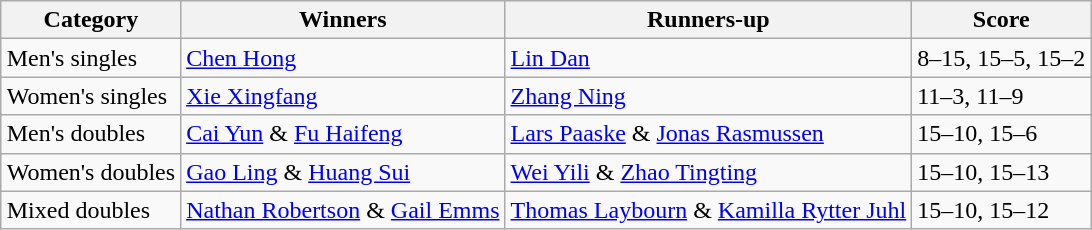<table class=wikitable style="margin:auto;">
<tr>
<th>Category</th>
<th>Winners</th>
<th>Runners-up</th>
<th>Score</th>
</tr>
<tr>
<td>Men's singles</td>
<td> <a href='#'>Chen Hong</a></td>
<td> <a href='#'>Lin Dan</a></td>
<td>8–15, 15–5, 15–2</td>
</tr>
<tr>
<td>Women's singles</td>
<td> <a href='#'>Xie Xingfang</a></td>
<td> <a href='#'>Zhang Ning</a></td>
<td>11–3, 11–9</td>
</tr>
<tr>
<td>Men's doubles</td>
<td> <a href='#'>Cai Yun</a> & <a href='#'>Fu Haifeng</a></td>
<td> <a href='#'>Lars Paaske</a> & <a href='#'>Jonas Rasmussen</a></td>
<td>15–10, 15–6</td>
</tr>
<tr>
<td>Women's doubles</td>
<td> <a href='#'>Gao Ling</a> & <a href='#'>Huang Sui</a></td>
<td> <a href='#'>Wei Yili</a> & <a href='#'>Zhao Tingting</a></td>
<td>15–10, 15–13</td>
</tr>
<tr>
<td>Mixed doubles</td>
<td> <a href='#'>Nathan Robertson</a> & <a href='#'>Gail Emms</a></td>
<td> <a href='#'>Thomas Laybourn</a> & <a href='#'>Kamilla Rytter Juhl</a></td>
<td>15–10, 15–12</td>
</tr>
</table>
